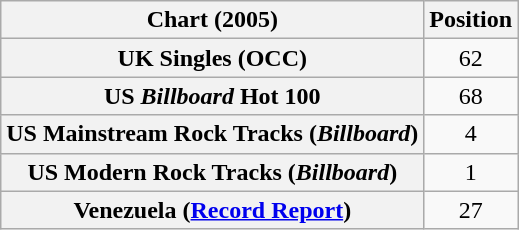<table class="wikitable plainrowheaders sortable" style="text-align:center">
<tr>
<th scope="col">Chart (2005)</th>
<th scope="col">Position</th>
</tr>
<tr>
<th scope="row">UK Singles (OCC)</th>
<td>62</td>
</tr>
<tr>
<th scope="row">US <em>Billboard</em> Hot 100</th>
<td>68</td>
</tr>
<tr>
<th scope="row">US Mainstream Rock Tracks (<em>Billboard</em>)</th>
<td>4</td>
</tr>
<tr>
<th scope="row">US Modern Rock Tracks (<em>Billboard</em>)</th>
<td>1</td>
</tr>
<tr>
<th scope="row">Venezuela (<a href='#'>Record Report</a>)</th>
<td>27</td>
</tr>
</table>
